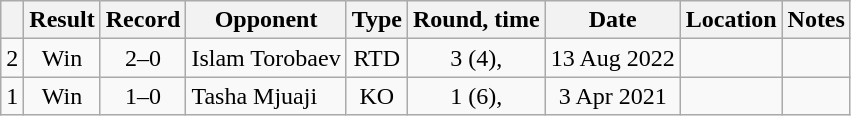<table class="wikitable" style="text-align:center">
<tr>
<th></th>
<th>Result</th>
<th>Record</th>
<th>Opponent</th>
<th>Type</th>
<th>Round, time</th>
<th>Date</th>
<th>Location</th>
<th>Notes</th>
</tr>
<tr>
<td>2</td>
<td>Win</td>
<td>2–0</td>
<td style="text-align:left;">Islam Torobaev</td>
<td>RTD</td>
<td>3 (4), </td>
<td>13 Aug 2022</td>
<td style="text-align:left;"></td>
<td></td>
</tr>
<tr>
<td>1</td>
<td>Win</td>
<td>1–0</td>
<td style="text-align:left;">Tasha Mjuaji</td>
<td>KO</td>
<td>1 (6), </td>
<td>3 Apr 2021</td>
<td style="text-align:left;"></td>
<td></td>
</tr>
</table>
